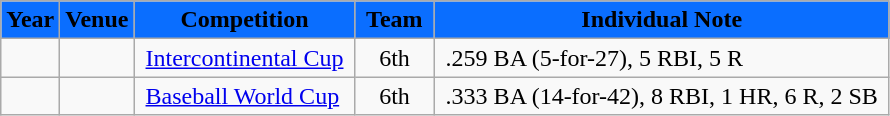<table class="wikitable">
<tr>
<th style="background:#0A6EFF"><span>Year</span></th>
<th style="background:#0A6EFF"><span>Venue</span></th>
<th style="background:#0A6EFF"><span>Competition</span></th>
<th style="background:#0A6EFF"><span> Team </span></th>
<th style="background:#0A6EFF"><span>Individual Note</span></th>
</tr>
<tr>
<td style="text-align:center"></td>
<td>  </td>
<td> <a href='#'>Intercontinental Cup</a> </td>
<td style="text-align:center">6th</td>
<td> .259 BA (5-for-27), 5 RBI, 5 R </td>
</tr>
<tr>
<td style="text-align:center">  </td>
<td> </td>
<td> <a href='#'>Baseball World Cup</a></td>
<td style="text-align:center">6th</td>
<td> .333 BA (14-for-42), 8 RBI, 1 HR, 6 R, 2 SB </td>
</tr>
</table>
